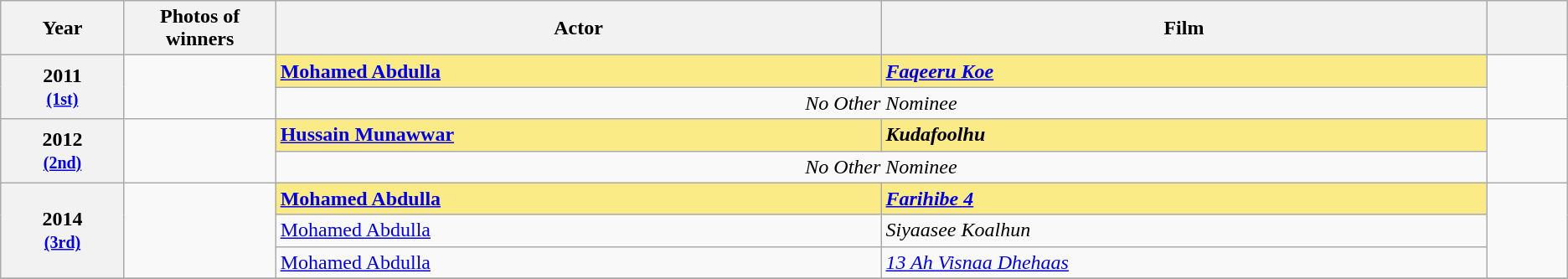<table class="wikitable sortable" style="text-align:left;">
<tr>
<th scope="col" style="width:3%; text-align:center;">Year</th>
<th scope="col" style="width:3%;text-align:center;">Photos of winners</th>
<th scope="col" style="width:15%;text-align:center;">Actor</th>
<th scope="col" style="width:15%;text-align:center;">Film</th>
<th scope="col" style="width:2%" class="unsortable"></th>
</tr>
<tr>
<th scope="row" rowspan=2 style="text-align:center">2011 <br><small><a href='#'>(1st)</a> </small></th>
<td rowspan=2 style="text-align:center"></td>
<td style="background:#FAEB86;"><strong><a href='#'>Mohamed Abdulla</a></strong></td>
<td style="background:#FAEB86;"><strong><em><a href='#'>Faqeeru Koe</a></em></strong></td>
<td rowspan=2 style="text-align: center;"></td>
</tr>
<tr>
<td colspan=2 style="text-align:center"><em>No Other Nominee</em></td>
</tr>
<tr>
<th scope="row" rowspan=2 style="text-align:center">2012 <br><small><a href='#'>(2nd)</a> </small></th>
<td rowspan=2 style="text-align:center"></td>
<td style="background:#FAEB86;"><strong><a href='#'>Hussain Munawwar</a></strong></td>
<td style="background:#FAEB86;"><strong><em>Kudafoolhu</em></strong></td>
<td rowspan=2 style="text-align: center;"></td>
</tr>
<tr>
<td colspan=2 style="text-align:center"><em>No Other Nominee</em></td>
</tr>
<tr>
<th scope="row" rowspan=3 style="text-align:center">2014 <br><small><a href='#'>(3rd)</a> </small></th>
<td rowspan=3 style="text-align:center"></td>
<td style="background:#FAEB86;"><strong><a href='#'>Mohamed Abdulla</a></strong></td>
<td style="background:#FAEB86;"><strong><em><a href='#'>Farihibe 4</a></em></strong></td>
<td rowspan=3 style="text-align: center;"></td>
</tr>
<tr>
<td><a href='#'>Mohamed Abdulla</a></td>
<td><em>Siyaasee Koalhun</em></td>
</tr>
<tr>
<td><a href='#'>Mohamed Abdulla</a></td>
<td><em><a href='#'>13 Ah Visnaa Dhehaas</a></em></td>
</tr>
<tr>
</tr>
</table>
